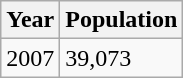<table class="wikitable">
<tr>
<th>Year</th>
<th>Population</th>
</tr>
<tr>
<td>2007</td>
<td>39,073</td>
</tr>
</table>
